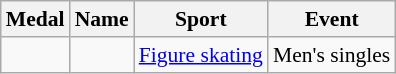<table class="wikitable sortable" style="font-size:90%">
<tr>
<th>Medal</th>
<th>Name</th>
<th>Sport</th>
<th>Event</th>
</tr>
<tr>
<td></td>
<td></td>
<td><a href='#'>Figure skating</a></td>
<td>Men's singles</td>
</tr>
</table>
